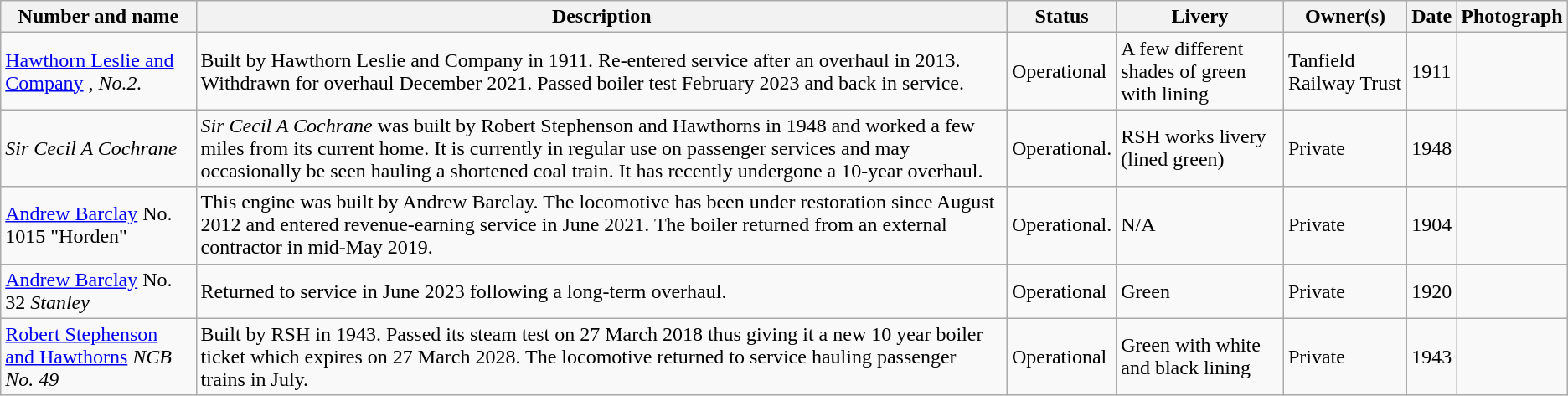<table class="wikitable">
<tr>
<th>Number and name</th>
<th>Description</th>
<th>Status</th>
<th>Livery</th>
<th>Owner(s)</th>
<th>Date</th>
<th>Photograph</th>
</tr>
<tr>
<td><a href='#'>Hawthorn Leslie and Company</a> , <em>No.2.</em></td>
<td>Built by Hawthorn Leslie and Company in 1911. Re-entered service after an overhaul in 2013. Withdrawn for overhaul December 2021. Passed boiler test February 2023 and back in service.</td>
<td>Operational</td>
<td>A few different shades of green with lining</td>
<td>Tanfield Railway Trust</td>
<td>1911</td>
<td></td>
</tr>
<tr>
<td> <em>Sir Cecil A Cochrane</em></td>
<td><em>Sir Cecil A Cochrane</em> was built by Robert Stephenson and Hawthorns in 1948 and worked a few miles from its current home. It is currently in regular use on passenger services and may occasionally be seen hauling a shortened coal train. It has recently undergone a 10-year overhaul.</td>
<td>Operational.</td>
<td>RSH works livery (lined green)</td>
<td>Private</td>
<td>1948</td>
<td></td>
</tr>
<tr>
<td><a href='#'>Andrew Barclay</a>  No. 1015 "Horden"</td>
<td>This engine was built by Andrew Barclay. The locomotive has been under restoration since August 2012 and entered revenue-earning service in June 2021. The boiler returned from an external contractor in mid-May 2019.</td>
<td>Operational.</td>
<td>N/A</td>
<td>Private</td>
<td>1904</td>
<td></td>
</tr>
<tr>
<td><a href='#'>Andrew Barclay</a> No. 32 <em>Stanley</em> </td>
<td>Returned to service in June 2023 following a long-term overhaul.</td>
<td>Operational</td>
<td>Green</td>
<td>Private</td>
<td>1920</td>
<td></td>
</tr>
<tr>
<td><a href='#'>Robert Stephenson and Hawthorns</a>  <em>NCB No. 49</em></td>
<td>Built by RSH in 1943. Passed its steam test on 27 March 2018 thus giving it a new 10 year boiler ticket which expires on 27 March 2028. The locomotive returned to service hauling passenger trains in July.</td>
<td>Operational</td>
<td>Green with white and black lining</td>
<td>Private</td>
<td>1943</td>
<td></td>
</tr>
</table>
